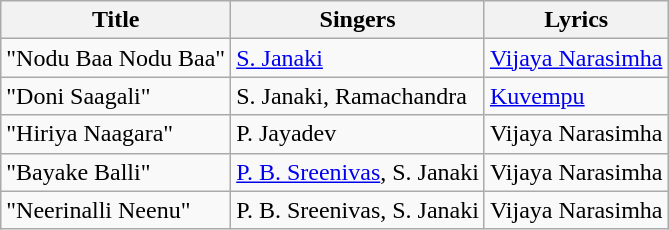<table class="wikitable sortable">
<tr>
<th>Title</th>
<th>Singers</th>
<th>Lyrics</th>
</tr>
<tr>
<td>"Nodu Baa Nodu Baa"</td>
<td><a href='#'>S. Janaki</a></td>
<td><a href='#'>Vijaya Narasimha</a></td>
</tr>
<tr>
<td>"Doni Saagali"</td>
<td>S. Janaki, Ramachandra</td>
<td><a href='#'>Kuvempu</a></td>
</tr>
<tr>
<td>"Hiriya Naagara"</td>
<td>P. Jayadev</td>
<td>Vijaya Narasimha</td>
</tr>
<tr>
<td>"Bayake Balli"</td>
<td><a href='#'>P. B. Sreenivas</a>, S. Janaki</td>
<td>Vijaya Narasimha</td>
</tr>
<tr>
<td>"Neerinalli Neenu"</td>
<td>P. B. Sreenivas, S. Janaki</td>
<td>Vijaya Narasimha</td>
</tr>
</table>
